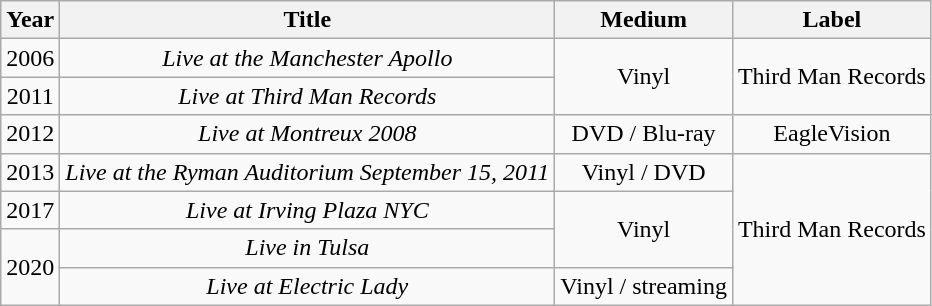<table class="wikitable plainrowheaders" style="text-align:center;">
<tr>
<th scope="col">Year</th>
<th scope="col">Title</th>
<th scope="col">Medium</th>
<th scope="col">Label</th>
</tr>
<tr>
<td>2006</td>
<td><em>Live at the Manchester Apollo</em></td>
<td rowspan="2">Vinyl</td>
<td rowspan="2">Third Man Records</td>
</tr>
<tr>
<td>2011</td>
<td><em>Live at Third Man Records</em></td>
</tr>
<tr>
<td>2012</td>
<td><em>Live at Montreux 2008</em></td>
<td>DVD / Blu-ray</td>
<td>EagleVision</td>
</tr>
<tr>
<td>2013</td>
<td><em>Live at the Ryman Auditorium September 15, 2011</em></td>
<td>Vinyl / DVD</td>
<td rowspan="4">Third Man Records</td>
</tr>
<tr>
<td>2017</td>
<td><em>Live at Irving Plaza NYC</em></td>
<td rowspan="2">Vinyl</td>
</tr>
<tr>
<td rowspan="2">2020</td>
<td><em>Live in Tulsa</em></td>
</tr>
<tr>
<td><em>Live at Electric Lady</em></td>
<td>Vinyl / streaming</td>
</tr>
</table>
